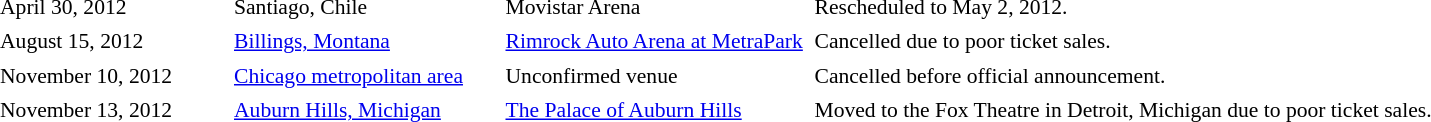<table cellpadding="2" style="border: 0px solid darkgray; font-size:90%">
<tr>
<th width="150"></th>
<th width="175"></th>
<th width="200"></th>
<th width="450"></th>
</tr>
<tr border="0">
<td>April 30, 2012</td>
<td>Santiago, Chile</td>
<td>Movistar Arena</td>
<td>Rescheduled to May 2, 2012.</td>
</tr>
<tr>
<td>August 15, 2012</td>
<td><a href='#'>Billings, Montana</a></td>
<td><a href='#'>Rimrock Auto Arena at MetraPark</a></td>
<td>Cancelled due to poor ticket sales.</td>
</tr>
<tr>
<td>November 10, 2012</td>
<td><a href='#'>Chicago metropolitan area</a></td>
<td>Unconfirmed venue</td>
<td>Cancelled before official announcement.</td>
</tr>
<tr>
<td>November 13, 2012</td>
<td><a href='#'>Auburn Hills, Michigan</a></td>
<td><a href='#'>The Palace of Auburn Hills</a></td>
<td>Moved to the Fox Theatre in Detroit, Michigan due to poor ticket sales.</td>
</tr>
</table>
